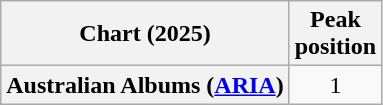<table class="wikitable sortable plainrowheaders" style="text-align:center">
<tr>
<th scope="col">Chart (2025)</th>
<th scope="col">Peak<br>position</th>
</tr>
<tr>
<th scope="row">Australian Albums (<a href='#'>ARIA</a>)</th>
<td>1</td>
</tr>
</table>
